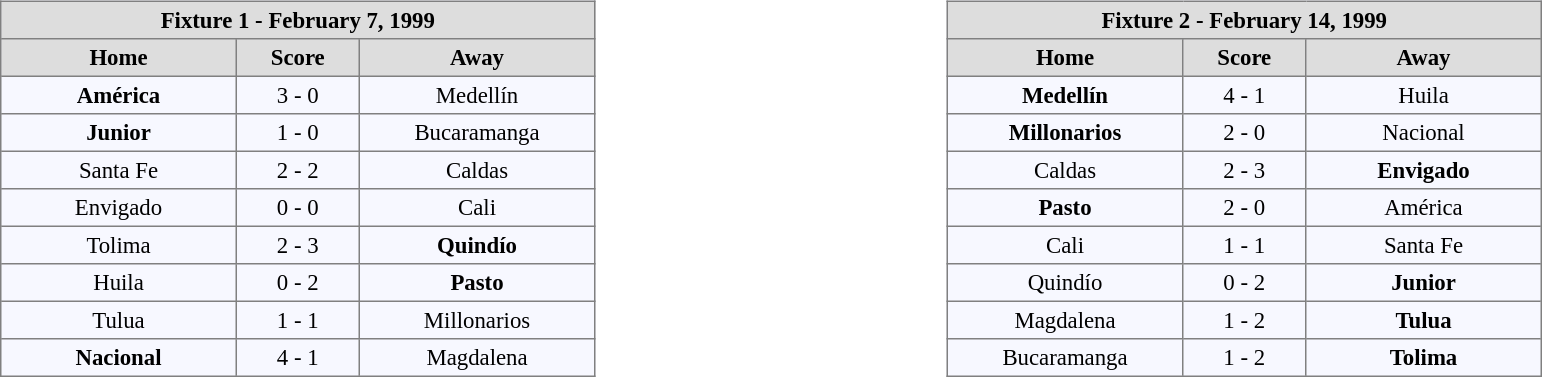<table width=100%>
<tr>
<td valign=top width=50% align=left><br><table align=center bgcolor="#f7f8ff" cellpadding="3" cellspacing="0" border="1" style="font-size: 95%; border: gray solid 1px; border-collapse: collapse;">
<tr align=center bgcolor=#DDDDDD style="color:black;">
<th colspan=3 align=center>Fixture 1 - February 7, 1999</th>
</tr>
<tr align=center bgcolor=#DDDDDD style="color:black;">
<th width="150">Home</th>
<th width="75">Score</th>
<th width="150">Away</th>
</tr>
<tr align=center>
<td><strong>América</strong></td>
<td>3 - 0</td>
<td>Medellín</td>
</tr>
<tr align=center>
<td><strong>Junior</strong></td>
<td>1 - 0</td>
<td>Bucaramanga</td>
</tr>
<tr align=center>
<td>Santa Fe</td>
<td>2 - 2</td>
<td>Caldas</td>
</tr>
<tr align=center>
<td>Envigado</td>
<td>0 - 0</td>
<td>Cali</td>
</tr>
<tr align=center>
<td>Tolima</td>
<td>2 - 3</td>
<td><strong>Quindío</strong></td>
</tr>
<tr align=center>
<td>Huila</td>
<td>0 - 2</td>
<td><strong>Pasto</strong></td>
</tr>
<tr align=center>
<td>Tulua</td>
<td>1 - 1</td>
<td>Millonarios</td>
</tr>
<tr align=center>
<td><strong>Nacional</strong></td>
<td>4 - 1</td>
<td>Magdalena</td>
</tr>
</table>
</td>
<td valign=top width=50% align=left><br><table align=center bgcolor="#f7f8ff" cellpadding="3" cellspacing="0" border="1" style="font-size: 95%; border: gray solid 1px; border-collapse: collapse;">
<tr align=center bgcolor=#DDDDDD style="color:black;">
<th colspan=3 align=center>Fixture 2 - February 14, 1999</th>
</tr>
<tr align=center bgcolor=#DDDDDD style="color:black;">
<th width="150">Home</th>
<th width="75">Score</th>
<th width="150">Away</th>
</tr>
<tr align=center>
<td><strong>Medellín</strong></td>
<td>4 - 1</td>
<td>Huila</td>
</tr>
<tr align=center>
<td><strong>Millonarios</strong></td>
<td>2 - 0</td>
<td>Nacional</td>
</tr>
<tr align=center>
<td>Caldas</td>
<td>2 - 3</td>
<td><strong>Envigado</strong></td>
</tr>
<tr align=center>
<td><strong>Pasto</strong></td>
<td>2 - 0</td>
<td>América</td>
</tr>
<tr align=center>
<td>Cali</td>
<td>1 - 1</td>
<td>Santa Fe</td>
</tr>
<tr align=center>
<td>Quindío</td>
<td>0 - 2</td>
<td><strong>Junior</strong></td>
</tr>
<tr align=center>
<td>Magdalena</td>
<td>1 - 2</td>
<td><strong>Tulua</strong></td>
</tr>
<tr align=center>
<td>Bucaramanga</td>
<td>1 - 2</td>
<td><strong>Tolima</strong></td>
</tr>
</table>
</td>
</tr>
</table>
